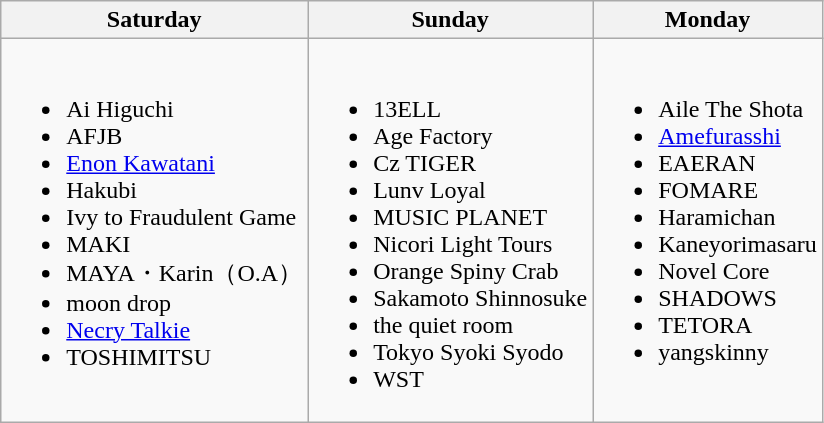<table class="wikitable">
<tr>
<th>Saturday</th>
<th>Sunday</th>
<th>Monday</th>
</tr>
<tr valign="top">
<td><br><ul><li>Ai Higuchi</li><li>AFJB</li><li><a href='#'>Enon Kawatani</a></li><li>Hakubi</li><li>Ivy to Fraudulent Game</li><li>MAKI</li><li>MAYA・Karin（O.A）</li><li>moon drop</li><li><a href='#'>Necry Talkie</a></li><li>TOSHIMITSU</li></ul></td>
<td><br><ul><li>13ELL</li><li>Age Factory</li><li>Cz TIGER</li><li>Lunv Loyal</li><li>MUSIC PLANET</li><li>Nicori Light Tours</li><li>Orange Spiny Crab</li><li>Sakamoto Shinnosuke</li><li>the quiet room</li><li>Tokyo Syoki Syodo</li><li>WST</li></ul></td>
<td><br><ul><li>Aile The Shota</li><li><a href='#'>Amefurasshi</a></li><li>EAERAN</li><li>FOMARE</li><li>Haramichan</li><li>Kaneyorimasaru</li><li>Novel Core</li><li>SHADOWS</li><li>TETORA</li><li>yangskinny</li></ul></td>
</tr>
</table>
